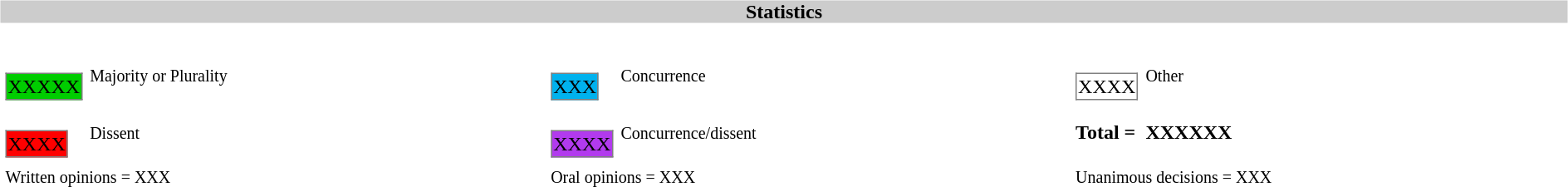<table width="100%">
<tr>
<td><br><table width="100%" align="center" cellpadding="0" cellspacing="0">
<tr>
<th bgcolor=#CCCCCC>Statistics</th>
</tr>
<tr>
<td><br><table width=100% cellpadding="2" cellspacing="2" border="0"width=25px>
<tr>
<td><br><table border="1" style="border-collapse:collapse;">
<tr>
<td align=center bgcolor=#00CD00 width=25px>XXXXX</td>
</tr>
</table>
</td>
<td><small>Majority or Plurality</small></td>
<td width=25px><br><table border="1" style="border-collapse:collapse;">
<tr>
<td align=center width=25px bgcolor=#00B2EE>XXX</td>
</tr>
</table>
</td>
<td><small>Concurrence</small></td>
<td width=25px><br><table border="1" style="border-collapse:collapse;">
<tr>
<td align=center width=25px bgcolor=white>XXXX</td>
</tr>
</table>
</td>
<td><small>Other</small></td>
</tr>
<tr>
<td width=25px><br><table border="1" style="border-collapse:collapse;">
<tr>
<td align=center width=25px bgcolor=red>XXXX</td>
</tr>
</table>
</td>
<td><small>Dissent</small></td>
<td width=25px><br><table border="1" style="border-collapse:collapse;">
<tr>
<td align=center width=25px bgcolor=#B23AEE>XXXX</td>
</tr>
</table>
</td>
<td><small>Concurrence/dissent</small></td>
<td white-space: nowrap><strong>Total = </strong></td>
<td><strong>XXXXXX</strong></td>
</tr>
<tr>
<td colspan=2><small>Written opinions = XXX</small></td>
<td colspan=2><small>Oral opinions = XXX</small></td>
<td colspan=2><small> Unanimous decisions = XXX</small></td>
</tr>
</table>
</td>
</tr>
</table>
</td>
</tr>
</table>
